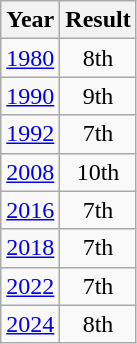<table class="wikitable" style="text-align:center">
<tr>
<th>Year</th>
<th>Result</th>
</tr>
<tr>
<td><a href='#'>1980</a></td>
<td>8th</td>
</tr>
<tr>
<td><a href='#'>1990</a></td>
<td>9th</td>
</tr>
<tr>
<td><a href='#'>1992</a></td>
<td>7th</td>
</tr>
<tr>
<td><a href='#'>2008</a></td>
<td>10th</td>
</tr>
<tr>
<td><a href='#'>2016</a></td>
<td>7th</td>
</tr>
<tr>
<td><a href='#'>2018</a></td>
<td>7th</td>
</tr>
<tr>
<td><a href='#'>2022</a></td>
<td>7th</td>
</tr>
<tr>
<td><a href='#'>2024</a></td>
<td>8th</td>
</tr>
</table>
